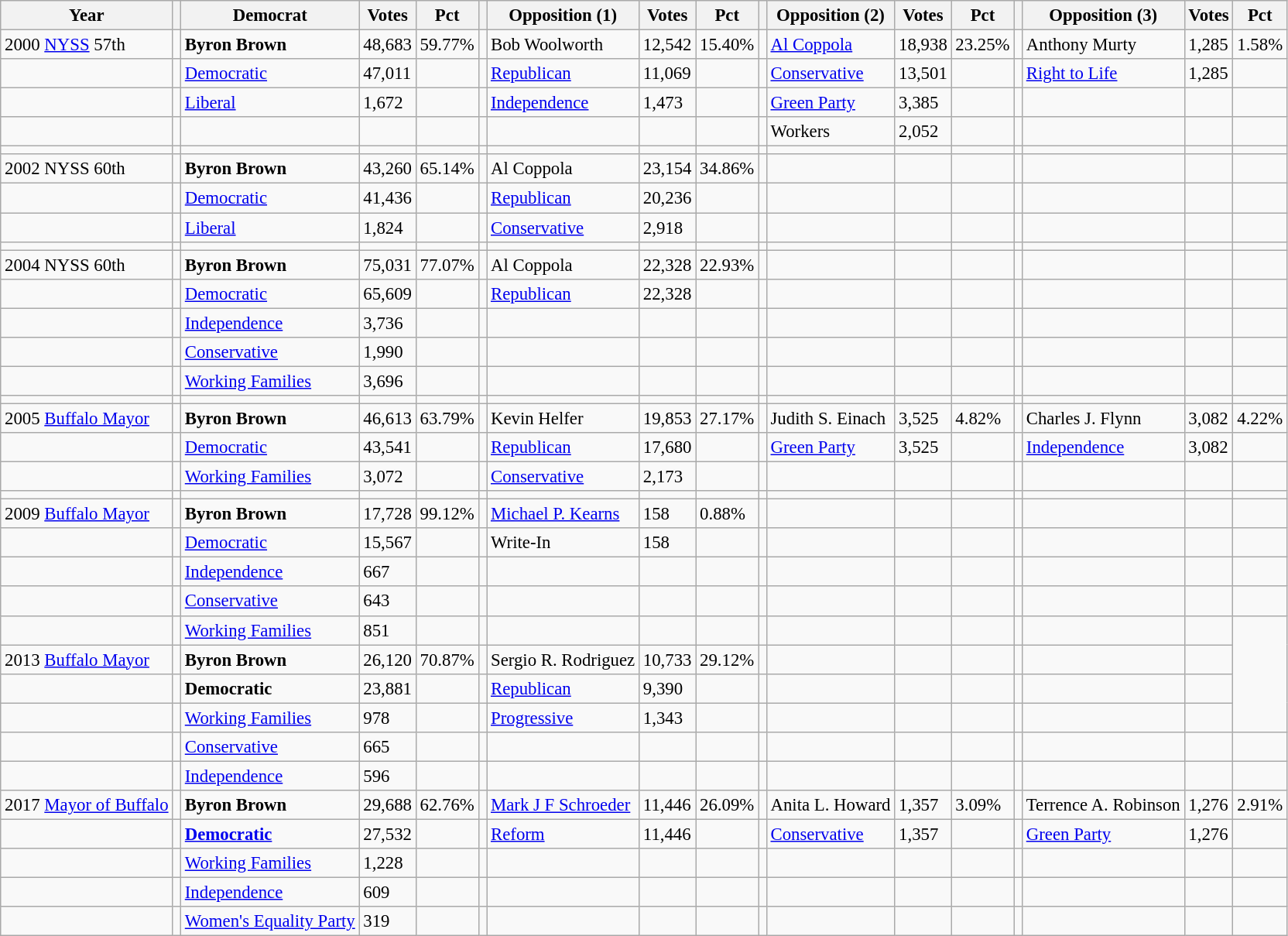<table class="wikitable" style="margin:0.0em ; font-size:95%">
<tr>
<th>Year</th>
<th></th>
<th>Democrat</th>
<th>Votes</th>
<th>Pct</th>
<th></th>
<th>Opposition (1)</th>
<th>Votes</th>
<th>Pct</th>
<th></th>
<th>Opposition (2)</th>
<th>Votes</th>
<th>Pct</th>
<th></th>
<th>Opposition (3)</th>
<th>Votes</th>
<th>Pct</th>
</tr>
<tr>
<td>2000 <a href='#'>NYSS</a> 57th</td>
<td></td>
<td><strong>Byron Brown</strong></td>
<td>48,683</td>
<td>59.77%</td>
<td></td>
<td>Bob Woolworth</td>
<td>12,542</td>
<td>15.40%</td>
<td></td>
<td><a href='#'>Al Coppola</a></td>
<td>18,938</td>
<td>23.25%</td>
<td></td>
<td>Anthony Murty</td>
<td>1,285</td>
<td>1.58%</td>
</tr>
<tr>
<td></td>
<td></td>
<td><a href='#'>Democratic</a></td>
<td>47,011</td>
<td></td>
<td></td>
<td><a href='#'>Republican</a></td>
<td>11,069</td>
<td></td>
<td></td>
<td><a href='#'>Conservative</a></td>
<td>13,501</td>
<td></td>
<td></td>
<td><a href='#'>Right to Life</a></td>
<td>1,285</td>
<td></td>
</tr>
<tr>
<td></td>
<td></td>
<td><a href='#'>Liberal</a></td>
<td>1,672</td>
<td></td>
<td></td>
<td><a href='#'>Independence</a></td>
<td>1,473</td>
<td></td>
<td></td>
<td><a href='#'>Green Party</a></td>
<td>3,385</td>
<td></td>
<td></td>
<td></td>
<td></td>
<td></td>
</tr>
<tr>
<td></td>
<td></td>
<td></td>
<td></td>
<td></td>
<td></td>
<td></td>
<td></td>
<td></td>
<td></td>
<td>Workers</td>
<td>2,052</td>
<td></td>
<td></td>
<td></td>
<td></td>
<td></td>
</tr>
<tr>
<td></td>
<td></td>
<td></td>
<td></td>
<td></td>
<td></td>
<td></td>
<td></td>
<td></td>
<td></td>
<td></td>
<td></td>
<td></td>
<td></td>
<td></td>
<td></td>
<td></td>
</tr>
<tr>
<td>2002 NYSS 60th</td>
<td></td>
<td><strong>Byron Brown</strong></td>
<td>43,260</td>
<td>65.14%</td>
<td></td>
<td>Al Coppola</td>
<td>23,154</td>
<td>34.86%</td>
<td></td>
<td></td>
<td></td>
<td></td>
<td></td>
<td></td>
<td></td>
<td></td>
</tr>
<tr>
<td></td>
<td></td>
<td><a href='#'>Democratic</a></td>
<td>41,436</td>
<td></td>
<td></td>
<td><a href='#'>Republican</a></td>
<td>20,236</td>
<td></td>
<td></td>
<td></td>
<td></td>
<td></td>
<td></td>
<td></td>
<td></td>
<td></td>
</tr>
<tr>
<td></td>
<td></td>
<td><a href='#'>Liberal</a></td>
<td>1,824</td>
<td></td>
<td></td>
<td><a href='#'>Conservative</a></td>
<td>2,918</td>
<td></td>
<td></td>
<td></td>
<td></td>
<td></td>
<td></td>
<td></td>
<td></td>
<td></td>
</tr>
<tr>
<td></td>
<td></td>
<td></td>
<td></td>
<td></td>
<td></td>
<td></td>
<td></td>
<td></td>
<td></td>
<td></td>
<td></td>
<td></td>
<td></td>
<td></td>
<td></td>
<td></td>
</tr>
<tr>
<td>2004 NYSS 60th</td>
<td></td>
<td><strong>Byron Brown</strong></td>
<td>75,031</td>
<td>77.07%</td>
<td></td>
<td>Al Coppola</td>
<td>22,328</td>
<td>22.93%</td>
<td></td>
<td></td>
<td></td>
<td></td>
<td></td>
<td></td>
<td></td>
<td></td>
</tr>
<tr>
<td></td>
<td></td>
<td><a href='#'>Democratic</a></td>
<td>65,609</td>
<td></td>
<td></td>
<td><a href='#'>Republican</a></td>
<td>22,328</td>
<td></td>
<td></td>
<td></td>
<td></td>
<td></td>
<td></td>
<td></td>
<td></td>
<td></td>
</tr>
<tr>
<td></td>
<td></td>
<td><a href='#'>Independence</a></td>
<td>3,736</td>
<td></td>
<td></td>
<td></td>
<td></td>
<td></td>
<td></td>
<td></td>
<td></td>
<td></td>
<td></td>
<td></td>
<td></td>
<td></td>
</tr>
<tr>
<td></td>
<td></td>
<td><a href='#'>Conservative</a></td>
<td>1,990</td>
<td></td>
<td></td>
<td></td>
<td></td>
<td></td>
<td></td>
<td></td>
<td></td>
<td></td>
<td></td>
<td></td>
<td></td>
<td></td>
</tr>
<tr>
<td></td>
<td></td>
<td><a href='#'>Working Families</a></td>
<td>3,696</td>
<td></td>
<td></td>
<td></td>
<td></td>
<td></td>
<td></td>
<td></td>
<td></td>
<td></td>
<td></td>
<td></td>
<td></td>
<td></td>
</tr>
<tr>
<td></td>
<td></td>
<td></td>
<td></td>
<td></td>
<td></td>
<td></td>
<td></td>
<td></td>
<td></td>
<td></td>
<td></td>
<td></td>
<td></td>
<td></td>
<td></td>
<td></td>
</tr>
<tr>
<td>2005 <a href='#'>Buffalo Mayor</a></td>
<td></td>
<td><strong>Byron Brown</strong></td>
<td>46,613</td>
<td>63.79%</td>
<td></td>
<td>Kevin Helfer</td>
<td>19,853</td>
<td>27.17%</td>
<td></td>
<td>Judith S. Einach</td>
<td>3,525</td>
<td>4.82%</td>
<td></td>
<td>Charles J. Flynn</td>
<td>3,082</td>
<td>4.22%</td>
</tr>
<tr>
<td></td>
<td></td>
<td><a href='#'>Democratic</a></td>
<td>43,541</td>
<td></td>
<td></td>
<td><a href='#'>Republican</a></td>
<td>17,680</td>
<td></td>
<td></td>
<td><a href='#'>Green Party</a></td>
<td>3,525</td>
<td></td>
<td></td>
<td><a href='#'>Independence</a></td>
<td>3,082</td>
<td></td>
</tr>
<tr>
<td></td>
<td></td>
<td><a href='#'>Working Families</a></td>
<td>3,072</td>
<td></td>
<td></td>
<td><a href='#'>Conservative</a></td>
<td>2,173</td>
<td></td>
<td></td>
<td></td>
<td></td>
<td></td>
<td></td>
<td></td>
<td></td>
<td></td>
</tr>
<tr>
<td></td>
<td></td>
<td></td>
<td></td>
<td></td>
<td></td>
<td></td>
<td></td>
<td></td>
<td></td>
<td></td>
<td></td>
<td></td>
<td></td>
<td></td>
<td></td>
<td></td>
</tr>
<tr>
<td>2009 <a href='#'>Buffalo Mayor</a></td>
<td></td>
<td><strong>Byron Brown</strong></td>
<td>17,728</td>
<td>99.12%</td>
<td></td>
<td><a href='#'>Michael P. Kearns</a></td>
<td>158</td>
<td>0.88%</td>
<td></td>
<td></td>
<td></td>
<td></td>
<td></td>
<td></td>
<td></td>
<td></td>
</tr>
<tr>
<td></td>
<td></td>
<td><a href='#'>Democratic</a></td>
<td>15,567</td>
<td></td>
<td></td>
<td>Write-In</td>
<td>158</td>
<td></td>
<td></td>
<td></td>
<td></td>
<td></td>
<td></td>
<td></td>
<td></td>
<td></td>
</tr>
<tr>
<td></td>
<td></td>
<td><a href='#'>Independence</a></td>
<td>667</td>
<td></td>
<td></td>
<td></td>
<td></td>
<td></td>
<td></td>
<td></td>
<td></td>
<td></td>
<td></td>
<td></td>
<td></td>
<td></td>
</tr>
<tr>
<td></td>
<td></td>
<td><a href='#'>Conservative</a></td>
<td>643</td>
<td></td>
<td></td>
<td></td>
<td></td>
<td></td>
<td></td>
<td></td>
<td></td>
<td></td>
<td></td>
<td></td>
<td></td>
<td></td>
</tr>
<tr>
<td></td>
<td></td>
<td><a href='#'>Working Families</a></td>
<td>851</td>
<td></td>
<td></td>
<td></td>
<td></td>
<td></td>
<td></td>
<td></td>
<td></td>
<td></td>
<td></td>
<td></td>
<td></td>
</tr>
<tr>
<td>2013 <a href='#'>Buffalo Mayor</a></td>
<td></td>
<td><strong>Byron Brown</strong></td>
<td>26,120</td>
<td>70.87%</td>
<td></td>
<td>Sergio R. Rodriguez</td>
<td>10,733</td>
<td>29.12%</td>
<td></td>
<td></td>
<td></td>
<td></td>
<td></td>
<td></td>
<td></td>
</tr>
<tr>
<td></td>
<td></td>
<td><strong>Democratic</strong></td>
<td>23,881</td>
<td></td>
<td></td>
<td><a href='#'>Republican</a></td>
<td>9,390</td>
<td></td>
<td></td>
<td></td>
<td></td>
<td></td>
<td></td>
<td></td>
<td></td>
</tr>
<tr>
<td></td>
<td></td>
<td><a href='#'>Working Families</a></td>
<td>978</td>
<td></td>
<td></td>
<td><a href='#'>Progressive</a></td>
<td>1,343</td>
<td></td>
<td></td>
<td></td>
<td></td>
<td></td>
<td></td>
<td></td>
<td></td>
</tr>
<tr>
<td></td>
<td></td>
<td><a href='#'>Conservative</a></td>
<td>665</td>
<td></td>
<td></td>
<td></td>
<td></td>
<td></td>
<td></td>
<td></td>
<td></td>
<td></td>
<td></td>
<td></td>
<td></td>
<td></td>
</tr>
<tr>
<td></td>
<td></td>
<td><a href='#'>Independence</a></td>
<td>596</td>
<td></td>
<td></td>
<td></td>
<td></td>
<td></td>
<td></td>
<td></td>
<td></td>
<td></td>
<td></td>
<td></td>
<td></td>
<td></td>
</tr>
<tr>
<td>2017 <a href='#'>Mayor of Buffalo</a></td>
<td></td>
<td><strong>Byron Brown</strong></td>
<td>29,688</td>
<td>62.76%</td>
<td></td>
<td><a href='#'>Mark J F Schroeder</a></td>
<td>11,446</td>
<td>26.09%</td>
<td></td>
<td>Anita L. Howard</td>
<td>1,357</td>
<td>3.09%</td>
<td></td>
<td>Terrence A. Robinson</td>
<td>1,276</td>
<td>2.91%</td>
</tr>
<tr>
<td></td>
<td></td>
<td><a href='#'><strong>Democratic</strong></a></td>
<td>27,532</td>
<td></td>
<td></td>
<td><a href='#'>Reform</a></td>
<td>11,446</td>
<td></td>
<td></td>
<td><a href='#'>Conservative</a></td>
<td>1,357</td>
<td></td>
<td></td>
<td><a href='#'>Green Party</a></td>
<td>1,276</td>
<td></td>
</tr>
<tr>
<td></td>
<td></td>
<td><a href='#'>Working Families</a></td>
<td>1,228</td>
<td></td>
<td></td>
<td></td>
<td></td>
<td></td>
<td></td>
<td></td>
<td></td>
<td></td>
<td></td>
<td></td>
<td></td>
<td></td>
</tr>
<tr>
<td></td>
<td></td>
<td><a href='#'>Independence</a></td>
<td>609</td>
<td></td>
<td></td>
<td></td>
<td></td>
<td></td>
<td></td>
<td></td>
<td></td>
<td></td>
<td></td>
<td></td>
<td></td>
<td></td>
</tr>
<tr>
<td></td>
<td></td>
<td><a href='#'>Women's Equality Party</a></td>
<td>319</td>
<td></td>
<td></td>
<td></td>
<td></td>
<td></td>
<td></td>
<td></td>
<td></td>
<td></td>
<td></td>
<td></td>
<td></td>
<td></td>
</tr>
</table>
